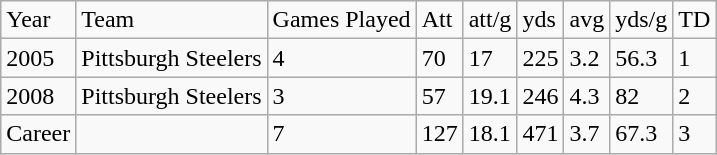<table class="wikitable">
<tr>
<td>Year</td>
<td>Team</td>
<td>Games Played</td>
<td>Att</td>
<td>att/g</td>
<td>yds</td>
<td>avg</td>
<td>yds/g</td>
<td>TD</td>
</tr>
<tr>
<td>2005</td>
<td>Pittsburgh Steelers</td>
<td>4</td>
<td>70</td>
<td>17</td>
<td>225</td>
<td>3.2</td>
<td>56.3</td>
<td>1</td>
</tr>
<tr>
<td>2008</td>
<td>Pittsburgh Steelers</td>
<td>3</td>
<td>57</td>
<td>19.1</td>
<td>246</td>
<td>4.3</td>
<td>82</td>
<td>2</td>
</tr>
<tr>
<td>Career</td>
<td></td>
<td>7</td>
<td>127</td>
<td>18.1</td>
<td>471</td>
<td>3.7</td>
<td>67.3</td>
<td>3</td>
</tr>
</table>
